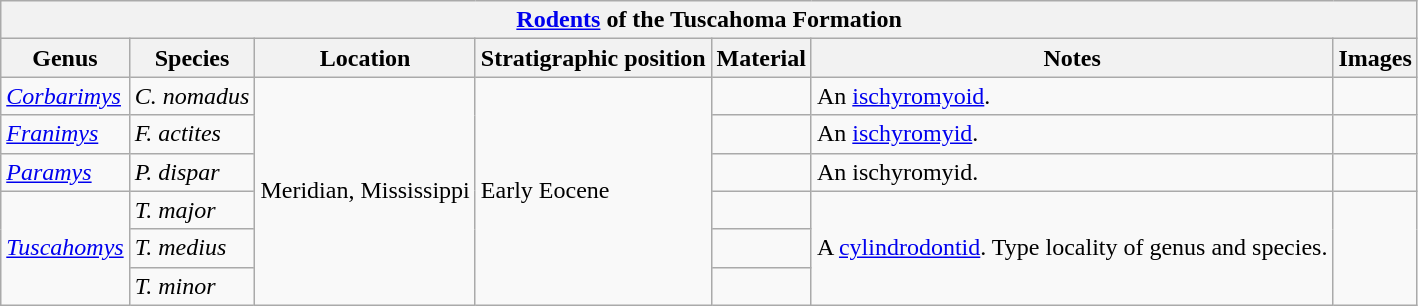<table class="wikitable">
<tr>
<th colspan="7"><a href='#'>Rodents</a> of the Tuscahoma Formation</th>
</tr>
<tr>
<th>Genus</th>
<th>Species</th>
<th>Location</th>
<th>Stratigraphic position</th>
<th>Material</th>
<th>Notes</th>
<th>Images</th>
</tr>
<tr>
<td><em><a href='#'>Corbarimys</a></em></td>
<td><em>C. nomadus</em></td>
<td rowspan="6">Meridian, Mississippi</td>
<td rowspan="6">Early Eocene</td>
<td></td>
<td>An <a href='#'>ischyromyoid</a>.</td>
<td></td>
</tr>
<tr>
<td><em><a href='#'>Franimys</a></em></td>
<td><em>F. actites</em></td>
<td></td>
<td>An <a href='#'>ischyromyid</a>.</td>
<td></td>
</tr>
<tr>
<td><em><a href='#'>Paramys</a></em></td>
<td><em>P. dispar</em></td>
<td></td>
<td>An ischyromyid.</td>
<td></td>
</tr>
<tr>
<td rowspan="3"><em><a href='#'>Tuscahomys</a></em></td>
<td><em>T. major</em></td>
<td></td>
<td rowspan="3">A <a href='#'>cylindrodontid</a>. Type locality of genus and species.</td>
<td rowspan="3"></td>
</tr>
<tr>
<td><em>T. medius</em></td>
<td></td>
</tr>
<tr>
<td><em>T. minor</em></td>
<td></td>
</tr>
</table>
